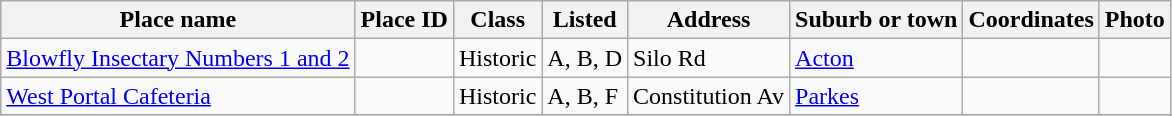<table class="wikitable sortable">
<tr>
<th>Place name</th>
<th>Place ID</th>
<th>Class</th>
<th>Listed</th>
<th>Address</th>
<th>Suburb or town</th>
<th>Coordinates</th>
<th class="unsortable">Photo</th>
</tr>
<tr>
<td><a href='#'>Blowfly Insectary Numbers 1 and 2</a></td>
<td></td>
<td>Historic</td>
<td>A, B, D</td>
<td>Silo Rd</td>
<td><a href='#'>Acton</a></td>
<td></td>
<td></td>
</tr>
<tr>
<td><a href='#'>West Portal Cafeteria</a></td>
<td></td>
<td>Historic</td>
<td>A, B, F</td>
<td>Constitution Av</td>
<td><a href='#'>Parkes</a></td>
<td></td>
<td></td>
</tr>
<tr>
</tr>
</table>
